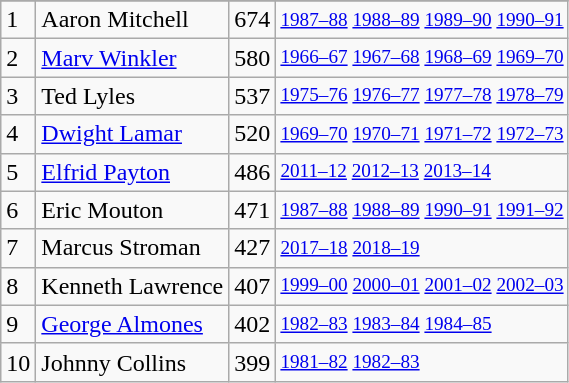<table class="wikitable">
<tr>
</tr>
<tr>
<td>1</td>
<td>Aaron Mitchell</td>
<td>674</td>
<td style="font-size:80%;"><a href='#'>1987–88</a> <a href='#'>1988–89</a> <a href='#'>1989–90</a> <a href='#'>1990–91</a></td>
</tr>
<tr>
<td>2</td>
<td><a href='#'>Marv Winkler</a></td>
<td>580</td>
<td style="font-size:80%;"><a href='#'>1966–67</a> <a href='#'>1967–68</a> <a href='#'>1968–69</a> <a href='#'>1969–70</a></td>
</tr>
<tr>
<td>3</td>
<td>Ted Lyles</td>
<td>537</td>
<td style="font-size:80%;"><a href='#'>1975–76</a> <a href='#'>1976–77</a> <a href='#'>1977–78</a> <a href='#'>1978–79</a></td>
</tr>
<tr>
<td>4</td>
<td><a href='#'>Dwight Lamar</a></td>
<td>520</td>
<td style="font-size:80%;"><a href='#'>1969–70</a> <a href='#'>1970–71</a> <a href='#'>1971–72</a> <a href='#'>1972–73</a></td>
</tr>
<tr>
<td>5</td>
<td><a href='#'>Elfrid Payton</a></td>
<td>486</td>
<td style="font-size:80%;"><a href='#'>2011–12</a> <a href='#'>2012–13</a> <a href='#'>2013–14</a></td>
</tr>
<tr>
<td>6</td>
<td>Eric Mouton</td>
<td>471</td>
<td style="font-size:80%;"><a href='#'>1987–88</a> <a href='#'>1988–89</a> <a href='#'>1990–91</a> <a href='#'>1991–92</a></td>
</tr>
<tr>
<td>7</td>
<td>Marcus Stroman</td>
<td>427</td>
<td style="font-size:80%;"><a href='#'>2017–18</a> <a href='#'>2018–19</a></td>
</tr>
<tr>
<td>8</td>
<td>Kenneth Lawrence</td>
<td>407</td>
<td style="font-size:80%;"><a href='#'>1999–00</a> <a href='#'>2000–01</a> <a href='#'>2001–02</a> <a href='#'>2002–03</a></td>
</tr>
<tr>
<td>9</td>
<td><a href='#'>George Almones</a></td>
<td>402</td>
<td style="font-size:80%;"><a href='#'>1982–83</a> <a href='#'>1983–84</a> <a href='#'>1984–85</a></td>
</tr>
<tr>
<td>10</td>
<td>Johnny Collins</td>
<td>399</td>
<td style="font-size:80%;"><a href='#'>1981–82</a> <a href='#'>1982–83</a></td>
</tr>
</table>
